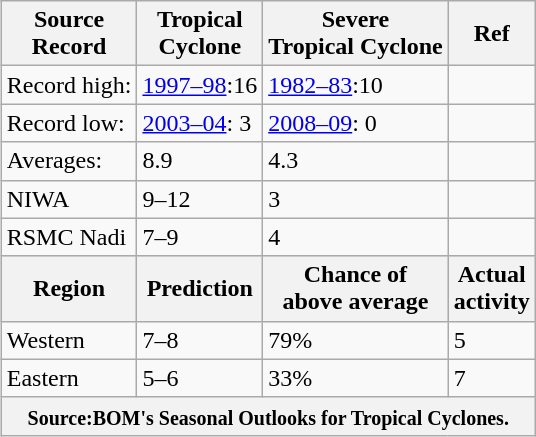<table class="wikitable" style="float:right">
<tr>
<th>Source<br>Record</th>
<th>Tropical<br>Cyclone</th>
<th>Severe<br>Tropical Cyclone</th>
<th>Ref</th>
</tr>
<tr>
<td>Record high:</td>
<td><a href='#'>1997–98</a>:16</td>
<td><a href='#'>1982–83</a>:10</td>
<td></td>
</tr>
<tr>
<td>Record low:</td>
<td><a href='#'>2003–04</a>: 3</td>
<td><a href='#'>2008–09</a>: 0</td>
<td></td>
</tr>
<tr>
<td>Averages:</td>
<td>8.9</td>
<td>4.3</td>
<td></td>
</tr>
<tr>
<td>NIWA</td>
<td>9–12</td>
<td>3</td>
<td></td>
</tr>
<tr>
<td>RSMC Nadi</td>
<td>7–9</td>
<td>4</td>
<td></td>
</tr>
<tr style="background:#ccccff">
<th>Region</th>
<th>Prediction</th>
<th>Chance of<br>above average</th>
<th>Actual<br>activity</th>
</tr>
<tr>
<td>Western</td>
<td>7–8</td>
<td>79%</td>
<td>5</td>
</tr>
<tr>
<td>Eastern</td>
<td>5–6</td>
<td>33%</td>
<td>7</td>
</tr>
<tr>
<th colspan="4"><small>Source:BOM's Seasonal Outlooks for Tropical Cyclones.</small></th>
</tr>
</table>
